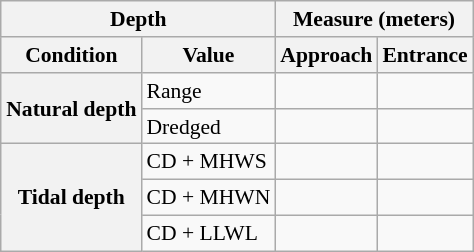<table class="wikitable" style="font-size: 90%" align=right>
<tr>
<th colspan="2">Depth</th>
<th colspan="2">Measure (meters)</th>
</tr>
<tr>
<th>Condition</th>
<th>Value</th>
<th>Approach</th>
<th>Entrance</th>
</tr>
<tr>
<th rowspan="2">Natural depth</th>
<td>Range</td>
<td></td>
<td></td>
</tr>
<tr>
<td>Dredged</td>
<td></td>
<td></td>
</tr>
<tr>
<th rowspan="3">Tidal depth</th>
<td>CD + MHWS</td>
<td></td>
<td></td>
</tr>
<tr>
<td>CD + MHWN</td>
<td></td>
<td></td>
</tr>
<tr>
<td>CD + LLWL</td>
<td></td>
<td></td>
</tr>
</table>
